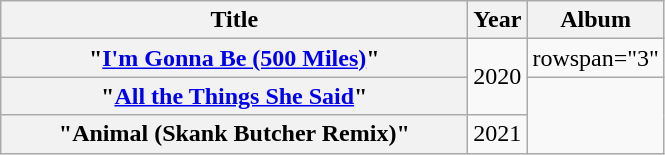<table class="wikitable plainrowheaders" style="text-align:center;">
<tr>
<th scope="col" style="width:19em;">Title</th>
<th scope="col" style="width:1em;">Year</th>
<th scope="col">Album</th>
</tr>
<tr>
<th scope="row">"<a href='#'>I'm Gonna Be (500 Miles)</a>"</th>
<td rowspan="2">2020</td>
<td>rowspan="3" </td>
</tr>
<tr>
<th scope="row">"<a href='#'>All the Things She Said</a>"</th>
</tr>
<tr>
<th scope="row">"Animal (Skank Butcher Remix)"</th>
<td>2021</td>
</tr>
</table>
